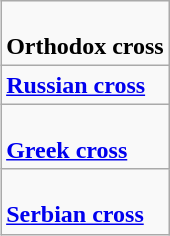<table class="wikitable" style="float:right; margin-left:10px;">
<tr>
<td><br><div> <strong>Orthodox cross</strong></div></td>
</tr>
<tr>
<td><strong><a href='#'>Russian cross</a></strong></td>
</tr>
<tr>
<td><br><div><strong><a href='#'>Greek cross</a></strong></div></td>
</tr>
<tr>
<td><br><div><strong><a href='#'>Serbian cross</a></strong></div></td>
</tr>
</table>
